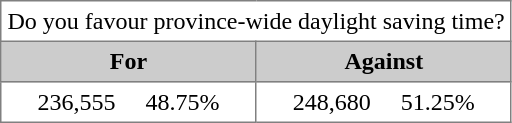<table border="1" cellpadding="4" cellspacing="0" style="border-collapse: collapse">
<tr>
<td colspan=4>Do you favour province-wide daylight saving time?</td>
</tr>
<tr bgcolor="CCCCCC">
<td align="center"><strong>For</strong></td>
<td align="center"><strong>Against</strong></td>
</tr>
<tr>
<td align="center">236,555     48.75%</td>
<td align="center">248,680     51.25%</td>
</tr>
</table>
